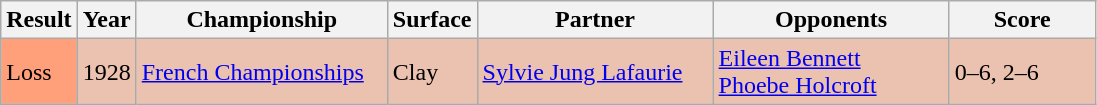<table class="sortable wikitable">
<tr>
<th style="width:40px">Result</th>
<th style="width:30px">Year</th>
<th style="width:160px">Championship</th>
<th style="width:50px">Surface</th>
<th style="width:150px">Partner</th>
<th style="width:150px">Opponents</th>
<th style="width:90px" class="unsortable">Score</th>
</tr>
<tr style="background:#ebc2af;">
<td style="background:#ffa07a;">Loss</td>
<td>1928</td>
<td><a href='#'>French Championships</a></td>
<td>Clay</td>
<td> <a href='#'>Sylvie Jung Lafaurie</a></td>
<td> <a href='#'>Eileen Bennett</a> <br>  <a href='#'>Phoebe Holcroft</a></td>
<td>0–6, 2–6</td>
</tr>
</table>
